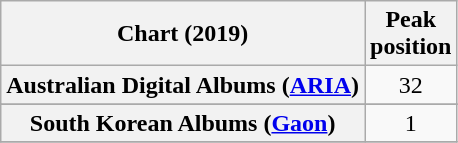<table class="wikitable sortable plainrowheaders" style="text-align:center">
<tr>
<th scope="col">Chart (2019)</th>
<th scope="col">Peak<br>position</th>
</tr>
<tr>
<th scope="row">Australian Digital Albums (<a href='#'>ARIA</a>)</th>
<td>32</td>
</tr>
<tr>
</tr>
<tr>
<th scope="row">South Korean Albums (<a href='#'>Gaon</a>)</th>
<td>1</td>
</tr>
<tr>
</tr>
</table>
